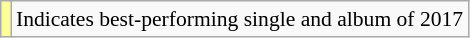<table class="wikitable" style="font-size:90%;">
<tr>
<td style="background-color:#FFFF99"></td>
<td>Indicates best-performing single and album of 2017</td>
</tr>
</table>
